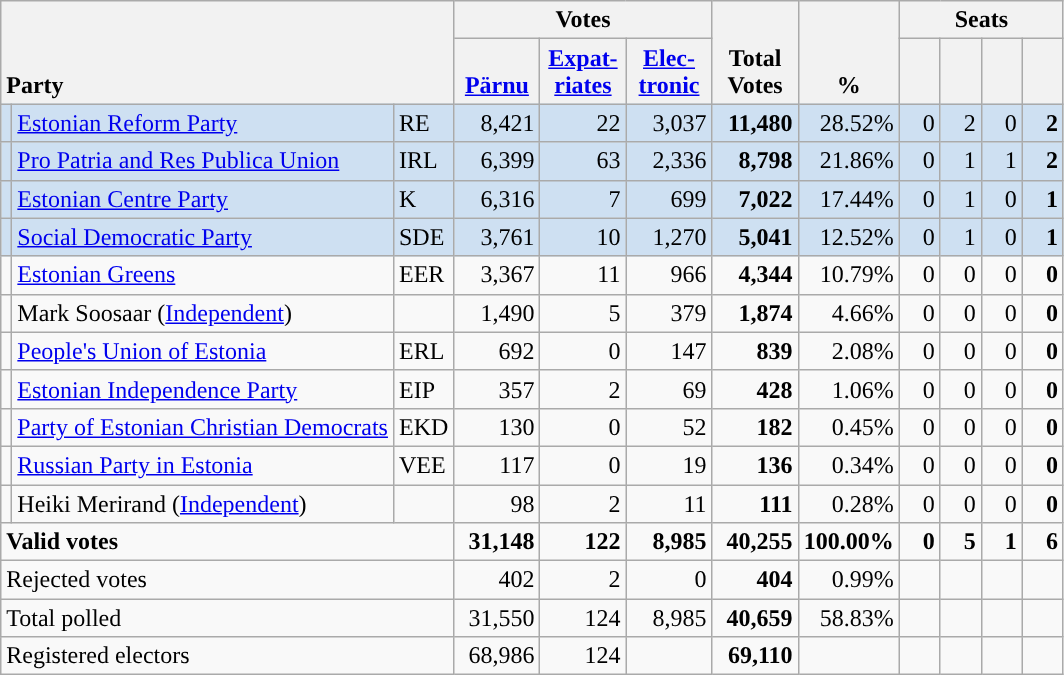<table class="wikitable" border="1" style="text-align:right;">
<tr>
<th style="text-align:left;" valign=bottom rowspan=2 colspan=3>Party</th>
<th colspan=3>Votes</th>
<th align=center valign=bottom rowspan=2 width="50">Total Votes</th>
<th align=center valign=bottom rowspan=2 width="50">%</th>
<th colspan=4>Seats</th>
</tr>
<tr>
<th align=center valign=bottom width="50"><a href='#'>Pärnu</a></th>
<th align=center valign=bottom width="50"><a href='#'>Expat- riates</a></th>
<th align=center valign=bottom width="50"><a href='#'>Elec- tronic</a></th>
<th align=center valign=bottom width="20"><small></small></th>
<th align=center valign=bottom width="20"><small></small></th>
<th align=center valign=bottom width="20"><small></small></th>
<th align=center valign=bottom width="20"><small></small></th>
</tr>
<tr style="background:#CEE0F2;">
<td style="background:"></td>
<td align=left><a href='#'>Estonian Reform Party</a></td>
<td align=left>RE</td>
<td>8,421</td>
<td>22</td>
<td>3,037</td>
<td><strong>11,480</strong></td>
<td>28.52%</td>
<td>0</td>
<td>2</td>
<td>0</td>
<td><strong>2</strong></td>
</tr>
<tr style="background:#CEE0F2;">
<td style="background:"></td>
<td align=left><a href='#'>Pro Patria and Res Publica Union</a></td>
<td align=left>IRL</td>
<td>6,399</td>
<td>63</td>
<td>2,336</td>
<td><strong>8,798</strong></td>
<td>21.86%</td>
<td>0</td>
<td>1</td>
<td>1</td>
<td><strong>2</strong></td>
</tr>
<tr style="background:#CEE0F2;">
<td style="background:"></td>
<td align=left><a href='#'>Estonian Centre Party</a></td>
<td align=left>K</td>
<td>6,316</td>
<td>7</td>
<td>699</td>
<td><strong>7,022</strong></td>
<td>17.44%</td>
<td>0</td>
<td>1</td>
<td>0</td>
<td><strong>1</strong></td>
</tr>
<tr style="background:#CEE0F2;">
<td style="background:"></td>
<td align=left><a href='#'>Social Democratic Party</a></td>
<td align=left>SDE</td>
<td>3,761</td>
<td>10</td>
<td>1,270</td>
<td><strong>5,041</strong></td>
<td>12.52%</td>
<td>0</td>
<td>1</td>
<td>0</td>
<td><strong>1</strong></td>
</tr>
<tr>
<td style="background:"></td>
<td align=left><a href='#'>Estonian Greens</a></td>
<td align=left>EER</td>
<td>3,367</td>
<td>11</td>
<td>966</td>
<td><strong>4,344</strong></td>
<td>10.79%</td>
<td>0</td>
<td>0</td>
<td>0</td>
<td><strong>0</strong></td>
</tr>
<tr>
<td style="background:"></td>
<td align=left>Mark Soosaar (<a href='#'>Independent</a>)</td>
<td></td>
<td>1,490</td>
<td>5</td>
<td>379</td>
<td><strong>1,874</strong></td>
<td>4.66%</td>
<td>0</td>
<td>0</td>
<td>0</td>
<td><strong>0</strong></td>
</tr>
<tr>
<td style="background:"></td>
<td align=left><a href='#'>People's Union of Estonia</a></td>
<td align=left>ERL</td>
<td>692</td>
<td>0</td>
<td>147</td>
<td><strong>839</strong></td>
<td>2.08%</td>
<td>0</td>
<td>0</td>
<td>0</td>
<td><strong>0</strong></td>
</tr>
<tr>
<td style="background:"></td>
<td align=left><a href='#'>Estonian Independence Party</a></td>
<td align=left>EIP</td>
<td>357</td>
<td>2</td>
<td>69</td>
<td><strong>428</strong></td>
<td>1.06%</td>
<td>0</td>
<td>0</td>
<td>0</td>
<td><strong>0</strong></td>
</tr>
<tr>
<td style="background:"></td>
<td align=left><a href='#'>Party of Estonian Christian Democrats</a></td>
<td align=left>EKD</td>
<td>130</td>
<td>0</td>
<td>52</td>
<td><strong>182</strong></td>
<td>0.45%</td>
<td>0</td>
<td>0</td>
<td>0</td>
<td><strong>0</strong></td>
</tr>
<tr>
<td></td>
<td align=left><a href='#'>Russian Party in Estonia</a></td>
<td align=left>VEE</td>
<td>117</td>
<td>0</td>
<td>19</td>
<td><strong>136</strong></td>
<td>0.34%</td>
<td>0</td>
<td>0</td>
<td>0</td>
<td><strong>0</strong></td>
</tr>
<tr>
<td style="background:"></td>
<td align=left>Heiki Merirand (<a href='#'>Independent</a>)</td>
<td></td>
<td>98</td>
<td>2</td>
<td>11</td>
<td><strong>111</strong></td>
<td>0.28%</td>
<td>0</td>
<td>0</td>
<td>0</td>
<td><strong>0</strong></td>
</tr>
<tr style="font-weight:bold">
<td align=left colspan=3>Valid votes</td>
<td>31,148</td>
<td>122</td>
<td>8,985</td>
<td>40,255</td>
<td>100.00%</td>
<td>0</td>
<td>5</td>
<td>1</td>
<td>6</td>
</tr>
<tr>
<td align=left colspan=3>Rejected votes</td>
<td>402</td>
<td>2</td>
<td>0</td>
<td><strong>404</strong></td>
<td>0.99%</td>
<td></td>
<td></td>
<td></td>
<td></td>
</tr>
<tr>
<td align=left colspan=3>Total polled</td>
<td>31,550</td>
<td>124</td>
<td>8,985</td>
<td><strong>40,659</strong></td>
<td>58.83%</td>
<td></td>
<td></td>
<td></td>
<td></td>
</tr>
<tr>
<td align=left colspan=3>Registered electors</td>
<td>68,986</td>
<td>124</td>
<td></td>
<td><strong>69,110</strong></td>
<td></td>
<td></td>
<td></td>
<td></td>
<td></td>
</tr>
</table>
